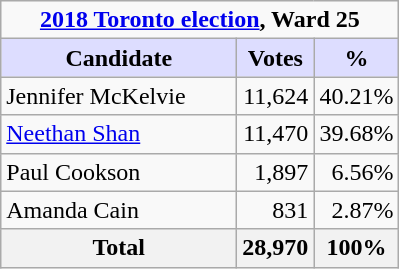<table class="wikitable">
<tr>
<td colspan="3" style="text-align:center;"><strong><a href='#'>2018 Toronto election</a>, Ward 25</strong></td>
</tr>
<tr>
<th style="background:#ddf; width:150px;">Candidate</th>
<th style="background:#ddf;">Votes</th>
<th style="background:#ddf;">%</th>
</tr>
<tr>
<td>Jennifer McKelvie</td>
<td align=right>11,624</td>
<td align-right>40.21%</td>
</tr>
<tr>
<td><a href='#'>Neethan Shan</a></td>
<td align=right>11,470</td>
<td align=right>39.68%</td>
</tr>
<tr>
<td>Paul Cookson</td>
<td align=right>1,897</td>
<td align=right>6.56%</td>
</tr>
<tr>
<td>Amanda Cain</td>
<td align=right>831</td>
<td align=right>2.87%</td>
</tr>
<tr>
<th>Total</th>
<th align=right>28,970</th>
<th align=right>100%</th>
</tr>
</table>
